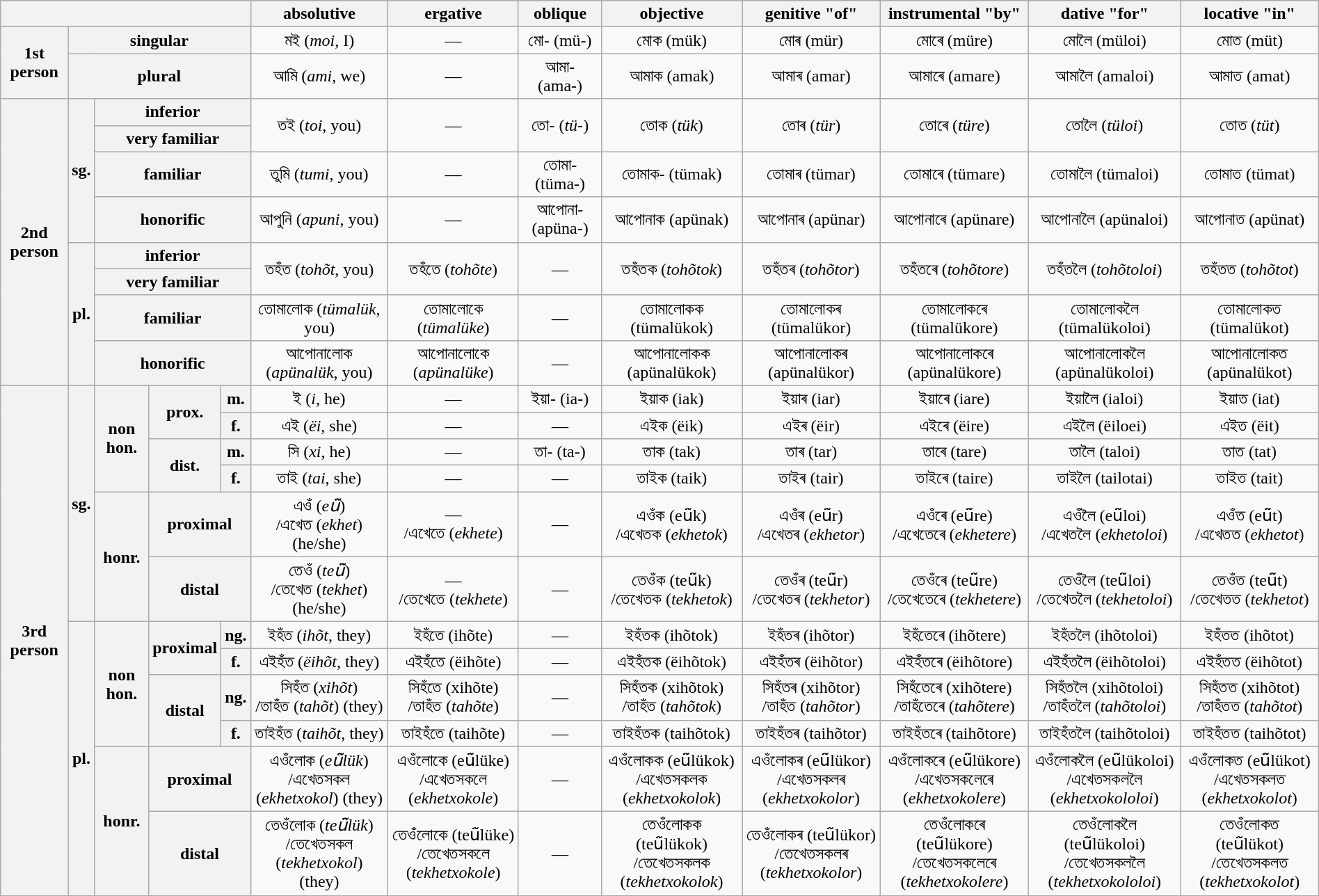<table class="wikitable" style="text-align:center;width:100%">
<tr>
<th colspan="5"></th>
<th>absolutive</th>
<th>ergative</th>
<th>oblique</th>
<th>objective</th>
<th>genitive "of"</th>
<th>instrumental "by"</th>
<th>dative "for"</th>
<th>locative "in"</th>
</tr>
<tr>
<th rowspan="2">1st person</th>
<th colspan="4">singular</th>
<td>মই (<em>moi</em>, I)</td>
<td>—</td>
<td>মো- (mü-)</td>
<td>মোক (mük) </td>
<td>মোৰ (mür) </td>
<td>মোৰে (müre) </td>
<td>মোলৈ (müloi) </td>
<td>মোত (müt) </td>
</tr>
<tr>
<th colspan="4">plural</th>
<td>আমি (<em>ami</em>, we)</td>
<td>—</td>
<td>আমা- (ama-)</td>
<td>আমাক (amak)</td>
<td>আমাৰ (amar)</td>
<td>আমাৰে (amare)</td>
<td>আমালৈ (amaloi)</td>
<td>আমাত (amat)</td>
</tr>
<tr>
<th rowspan="8">2nd person</th>
<th rowspan="4">sg.</th>
<th colspan="3">inferior</th>
<td rowspan="2">তই (<em>toi</em>, you)</td>
<td rowspan="2">—</td>
<td rowspan="2">তো- (<em>tü-</em>)</td>
<td rowspan="2">তোক (<em>tük</em>)</td>
<td rowspan="2">তোৰ (<em>tür</em>)</td>
<td rowspan="2">তোৰে (<em>türe</em>)</td>
<td rowspan="2">তোলৈ (<em>tüloi</em>)</td>
<td rowspan="2">তোত (<em>tüt</em>)</td>
</tr>
<tr>
<th colspan="3">very familiar</th>
</tr>
<tr>
<th colspan="3">familiar</th>
<td>তুমি (<em>tumi</em>, you)</td>
<td>—</td>
<td>তোমা- (tüma-)</td>
<td>তোমাক- (tümak)</td>
<td>তোমাৰ (tümar)</td>
<td>তোমাৰে (tümare)</td>
<td>তোমালৈ (tümaloi)</td>
<td>তোমাত (tümat)</td>
</tr>
<tr>
<th colspan="3">honorific</th>
<td>আপুনি (<em>apuni</em>, you)</td>
<td>—</td>
<td>আপোনা- (apüna-)</td>
<td>আপোনাক (apünak)</td>
<td>আপোনাৰ (apünar)</td>
<td>আপোনাৰে (apünare)</td>
<td>আপোনালৈ (apünaloi)</td>
<td>আপোনাত (apünat)</td>
</tr>
<tr>
<th rowspan="4">pl.</th>
<th colspan="3">inferior</th>
<td rowspan="2">তহঁত (<em>tohõt</em>, you)</td>
<td rowspan="2">তহঁতে (<em>tohõte</em>)</td>
<td rowspan="2">—</td>
<td rowspan="2">তহঁতক (<em>tohõtok</em>)</td>
<td rowspan="2">তহঁতৰ (<em>tohõtor</em>)</td>
<td rowspan="2">তহঁতৰে (<em>tohõtore</em>)</td>
<td rowspan="2">তহঁতলৈ (<em>tohõtoloi</em>)</td>
<td rowspan="2">তহঁতত (<em>tohõtot</em>)</td>
</tr>
<tr>
<th colspan="3">very familiar</th>
</tr>
<tr>
<th colspan="3">familiar</th>
<td>তোমালোক (<em>tümalük</em>, you)</td>
<td>তোমালোকে (<em>tümalüke</em>)</td>
<td>—</td>
<td>তোমালোকক (tümalükok)</td>
<td>তোমালোকৰ (tümalükor)</td>
<td>তোমালোকৰে (tümalükore)</td>
<td>তোমালোকলৈ (tümalükoloi)</td>
<td>তোমালোকত (tümalükot)</td>
</tr>
<tr>
<th colspan="3">honorific</th>
<td>আপোনালোক (<em>apünalük</em>, you)</td>
<td>আপোনালোকে (<em>apünalüke</em>)</td>
<td>—</td>
<td>আপোনালোকক (apünalükok)</td>
<td>আপোনালোকৰ (apünalükor)</td>
<td>আপোনালোকৰে (apünalükore)</td>
<td>আপোনালোকলৈ (apünalükoloi)</td>
<td>আপোনালোকত (apünalükot)</td>
</tr>
<tr>
<th rowspan="14">3rd person</th>
<th rowspan="6">sg.</th>
<th rowspan="4">non hon.</th>
<th rowspan="2">prox.</th>
<th>m.</th>
<td>ই (<em>i</em>, he)</td>
<td>—</td>
<td>ইয়া- (ia-)</td>
<td>ইয়াক (iak)</td>
<td>ইয়াৰ (iar)</td>
<td>ইয়াৰে (iare)</td>
<td>ইয়ালৈ (ialoi)</td>
<td>ইয়াত (iat)</td>
</tr>
<tr>
<th>f.</th>
<td>এই (<em>ëi</em>, she)</td>
<td>—</td>
<td>—</td>
<td>এইক (ëik)</td>
<td>এইৰ (ëir)</td>
<td>এইৰে (ëire)</td>
<td>এইলৈ (ëiloei)</td>
<td>এইত (ëit)</td>
</tr>
<tr>
<th rowspan="2">dist.</th>
<th>m.</th>
<td>সি (<em>xi</em>, he)</td>
<td>—</td>
<td>তা- (ta-)</td>
<td>তাক (tak)</td>
<td>তাৰ (tar)</td>
<td>তাৰে (tare)</td>
<td>তালৈ (taloi)</td>
<td>তাত (tat)</td>
</tr>
<tr>
<th>f.</th>
<td>তাই (<em>tai</em>, she)</td>
<td>—</td>
<td>—</td>
<td>তাইক (taik)</td>
<td>তাইৰ (tair)</td>
<td>তাইৰে (taire)</td>
<td>তাইলৈ (tailotai)</td>
<td>তাইত (tait)</td>
</tr>
<tr>
<th rowspan="2">honr.</th>
<th colspan="2">proximal</th>
<td>এওঁ (<em>eü̃</em>)<br>/এখেত (<em>ekhet</em>) (he/she)</td>
<td>—<br>/এখেতে (<em>ekhete</em>)</td>
<td>—</td>
<td>এওঁক (eü̃k)<br>/এখেতক (<em>ekhetok</em>)</td>
<td>এওঁৰ (eü̃r)<br>/এখেতৰ (<em>ekhetor</em>)</td>
<td>এওঁৰে (eü̃re)<br>/এখেতেৰে (<em>ekhetere</em>)</td>
<td>এওঁলৈ (eü̃loi)<br>/এখেতলৈ (<em>ekhetoloi</em>)</td>
<td>এওঁত (eü̃t)<br>/এখেতত (<em>ekhetot</em>)</td>
</tr>
<tr>
<th colspan="2">distal</th>
<td>তেওঁ (<em>teü̃</em>)<br>/তেখেত (<em>tekhet</em>) (he/she)</td>
<td>—<br>/তেখেতে (<em>tekhete</em>)</td>
<td>—</td>
<td>তেওঁক (teü̃k)<br>/তেখেতক (<em>tekhetok</em>)</td>
<td>তেওঁৰ (teü̃r)<br>/তেখেতৰ (<em>tekhetor</em>)</td>
<td>তেওঁৰে (teü̃re)<br>/তেখেতেৰে (<em>tekhetere</em>)</td>
<td>তেওঁলৈ (teü̃loi)<br>/তেখেতলৈ (<em>tekhetoloi</em>)</td>
<td>তেওঁত (teü̃t)<br>/তেখেতত (<em>tekhetot</em>)</td>
</tr>
<tr>
<th rowspan="6">pl.</th>
<th rowspan="4">non hon.</th>
<th rowspan="2">proximal</th>
<th>ng.</th>
<td>ইহঁত (<em>ihõt</em>, they)</td>
<td>ইহঁতে (ihõte)</td>
<td>—</td>
<td>ইহঁতক (ihõtok)</td>
<td>ইহঁতৰ (ihõtor)</td>
<td>ইহঁতেৰে (ihõtere)</td>
<td>ইহঁতলৈ (ihõtoloi)</td>
<td>ইহঁতত (ihõtot)</td>
</tr>
<tr>
<th>f.</th>
<td>এইহঁত (<em>ëihõt</em>, they)</td>
<td>এইহঁতে (ëihõte)</td>
<td>—</td>
<td>এইহঁতক (ëihõtok)</td>
<td>এইহঁতৰ (ëihõtor)</td>
<td>এইহঁতৰে (ëihõtore)</td>
<td>এইহঁতলৈ (ëihõtoloi)</td>
<td>এইহঁতত (ëihõtot)</td>
</tr>
<tr>
<th rowspan="2">distal</th>
<th>ng.</th>
<td>সিহঁত (<em>xihõt</em>)<br>/তাহঁত (<em>tahõt</em>) (they)</td>
<td>সিহঁতে (xihõte)<br>/তাহঁত (<em>tahõte</em>)</td>
<td>—</td>
<td>সিহঁতক (xihõtok)<br>/তাহঁত (<em>tahõtok</em>)</td>
<td>সিহঁতৰ (xihõtor)<br>/তাহঁত (<em>tahõtor</em>)</td>
<td>সিহঁতেৰে (xihõtere)<br>/তাহঁতেৰে (<em>tahõtere</em>)</td>
<td>সিহঁতলৈ (xihõtoloi)<br>/তাহঁতলৈ (<em>tahõtoloi</em>)</td>
<td>সিহঁতত (xihõtot)<br>/তাহঁতত (<em>tahõtot</em>)</td>
</tr>
<tr>
<th>f.</th>
<td>তাইহঁত (<em>taihõt</em>, they)</td>
<td>তাইহঁতে (taihõte)</td>
<td>—</td>
<td>তাইহঁতক (taihõtok)</td>
<td>তাইহঁতৰ (taihõtor)</td>
<td>তাইহঁতৰে (taihõtore)</td>
<td>তাইহঁতলৈ (taihõtoloi)</td>
<td>তাইহঁতত (taihõtot)</td>
</tr>
<tr>
<th rowspan="2">honr.</th>
<th colspan="2">proximal</th>
<td>এওঁলোক (<em>eü̃lük</em>)<br>/এখেতসকল (<em>ekhetxokol</em>) (they)</td>
<td>এওঁলোকে (eü̃lüke)<br>/এখেতসকলে (<em>ekhetxokole</em>)</td>
<td>—</td>
<td>এওঁলোকক (eü̃lükok)<br>/এখেতসকলক (<em>ekhetxokolok</em>)</td>
<td>এওঁলোকৰ (eü̃lükor)<br>/এখেতসকলৰ (<em>ekhetxokolor</em>)</td>
<td>এওঁলোকৰে (eü̃lükore)<br>/এখেতসকলেৰে (<em>ekhetxokolere</em>)</td>
<td>এওঁলোকলৈ (eü̃lükoloi)<br>/এখেতসকললৈ (<em>ekhetxokololoi</em>)</td>
<td>এওঁলোকত (eü̃lükot)<br>/এখেতসকলত (<em>ekhetxokolot</em>)</td>
</tr>
<tr>
<th colspan="2">distal</th>
<td>তেওঁলোক (<em>teü̃lük</em>)<br>/তেখেতসকল (<em>tekhetxokol</em>) (they)</td>
<td>তেওঁলোকে (teü̃lüke)<br>/তেখেতসকলে (<em>tekhetxokole</em>)</td>
<td>—</td>
<td>তেওঁলোকক (teü̃lükok)<br>/তেখেতসকলক (<em>tekhetxokolok</em>)</td>
<td>তেওঁলোকৰ (teü̃lükor)<br>/তেখেতসকলৰ (<em>tekhetxokolor</em>)</td>
<td>তেওঁলোকৰে (teü̃lükore)<br>/তেখেতসকলেৰে (<em>tekhetxokolere</em>)</td>
<td>তেওঁলোকলৈ (teü̃lükoloi)<br>/তেখেতসকললৈ (<em>tekhetxokololoi</em>)</td>
<td>তেওঁলোকত (teü̃lükot)<br>/তেখেতসকলত (<em>tekhetxokolot</em>)</td>
</tr>
</table>
